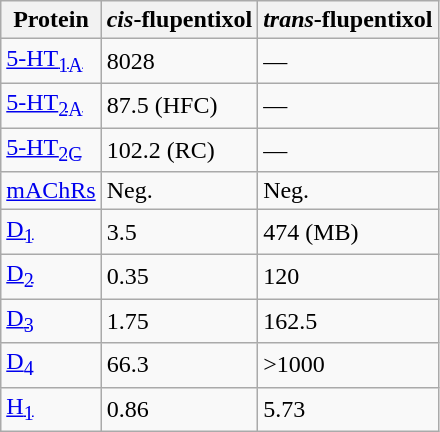<table class="wikitable">
<tr>
<th>Protein</th>
<th><em>cis</em>-flupentixol</th>
<th><em>trans</em>-flupentixol</th>
</tr>
<tr>
<td><a href='#'>5-HT<sub>1A</sub></a></td>
<td>8028</td>
<td>—</td>
</tr>
<tr>
<td><a href='#'>5-HT<sub>2A</sub></a></td>
<td>87.5 (HFC)</td>
<td>—</td>
</tr>
<tr>
<td><a href='#'>5-HT<sub>2C</sub></a></td>
<td>102.2 (RC)</td>
<td>—</td>
</tr>
<tr>
<td><a href='#'>mAChRs</a></td>
<td>Neg.</td>
<td>Neg.</td>
</tr>
<tr>
<td><a href='#'>D<sub>1</sub></a></td>
<td>3.5</td>
<td>474 (MB)</td>
</tr>
<tr>
<td><a href='#'>D<sub>2</sub></a></td>
<td>0.35</td>
<td>120</td>
</tr>
<tr>
<td><a href='#'>D<sub>3</sub></a></td>
<td>1.75</td>
<td>162.5</td>
</tr>
<tr>
<td><a href='#'>D<sub>4</sub></a></td>
<td>66.3</td>
<td>>1000</td>
</tr>
<tr>
<td><a href='#'>H<sub>1</sub></a></td>
<td>0.86</td>
<td>5.73</td>
</tr>
</table>
